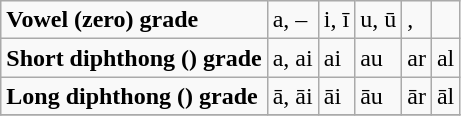<table class="wikitable">
<tr>
<td><strong>Vowel (zero) grade</strong></td>
<td>a, –</td>
<td>i, ī</td>
<td>u, ū</td>
<td>, </td>
<td></td>
</tr>
<tr>
<td><strong>Short diphthong () grade</strong></td>
<td>a, ai</td>
<td>ai</td>
<td>au</td>
<td>ar</td>
<td>al</td>
</tr>
<tr>
<td><strong>Long diphthong () grade</strong></td>
<td>ā, āi</td>
<td>āi</td>
<td>āu</td>
<td>ār</td>
<td>āl</td>
</tr>
<tr>
</tr>
</table>
